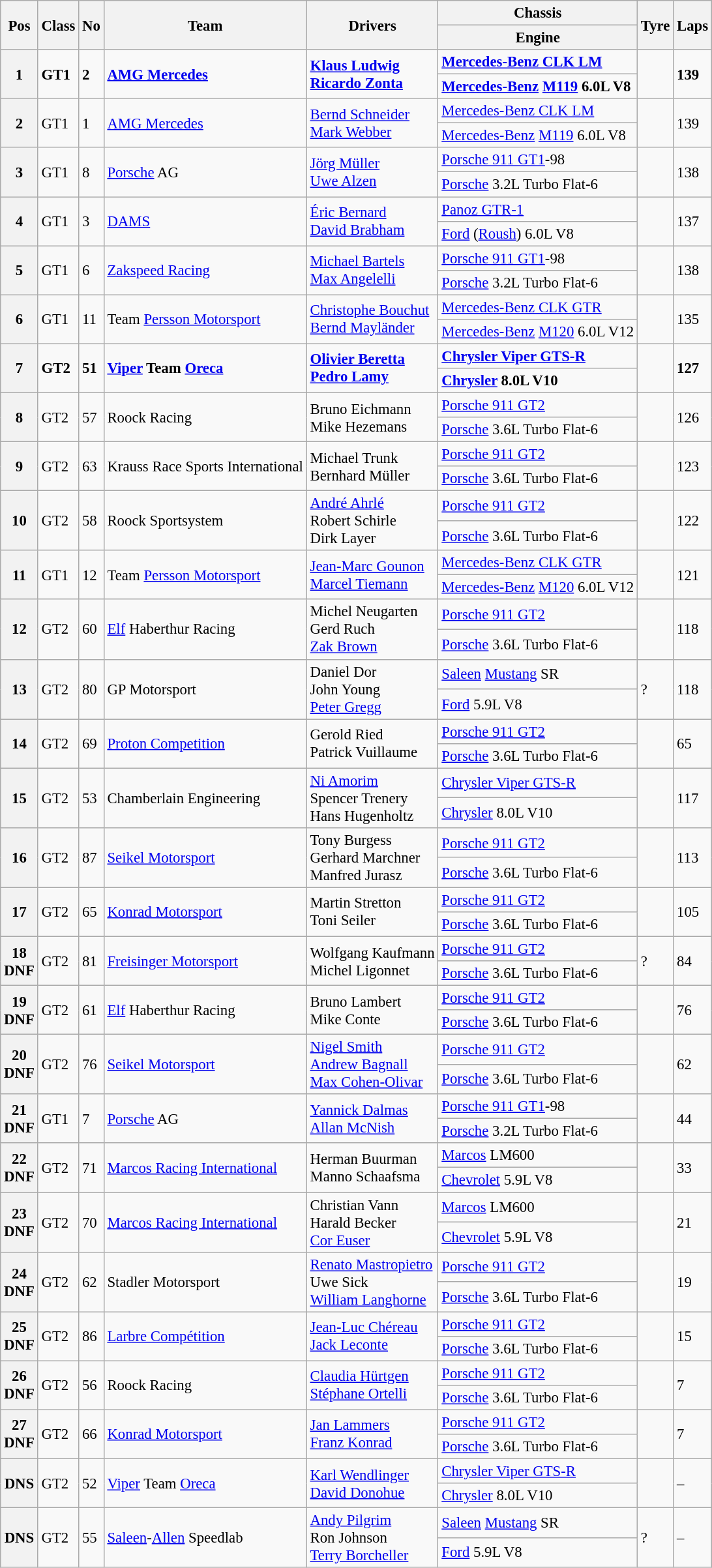<table class="wikitable" style="font-size: 95%;">
<tr>
<th rowspan=2>Pos</th>
<th rowspan=2>Class</th>
<th rowspan=2>No</th>
<th rowspan=2>Team</th>
<th rowspan=2>Drivers</th>
<th>Chassis</th>
<th rowspan=2>Tyre</th>
<th rowspan=2>Laps</th>
</tr>
<tr>
<th>Engine</th>
</tr>
<tr style="font-weight:bold">
<th rowspan=2>1</th>
<td rowspan=2>GT1</td>
<td rowspan=2>2</td>
<td rowspan=2> <a href='#'>AMG Mercedes</a></td>
<td rowspan=2> <a href='#'>Klaus Ludwig</a><br> <a href='#'>Ricardo Zonta</a></td>
<td><a href='#'>Mercedes-Benz CLK LM</a></td>
<td rowspan=2></td>
<td rowspan=2>139</td>
</tr>
<tr style="font-weight:bold">
<td><a href='#'>Mercedes-Benz</a> <a href='#'>M119</a> 6.0L V8</td>
</tr>
<tr>
<th rowspan=2>2</th>
<td rowspan=2>GT1</td>
<td rowspan=2>1</td>
<td rowspan=2> <a href='#'>AMG Mercedes</a></td>
<td rowspan=2> <a href='#'>Bernd Schneider</a><br> <a href='#'>Mark Webber</a></td>
<td><a href='#'>Mercedes-Benz CLK LM</a></td>
<td rowspan=2></td>
<td rowspan=2>139</td>
</tr>
<tr>
<td><a href='#'>Mercedes-Benz</a> <a href='#'>M119</a> 6.0L V8</td>
</tr>
<tr>
<th rowspan=2>3</th>
<td rowspan=2>GT1</td>
<td rowspan=2>8</td>
<td rowspan=2> <a href='#'>Porsche</a> AG</td>
<td rowspan=2> <a href='#'>Jörg Müller</a><br> <a href='#'>Uwe Alzen</a></td>
<td><a href='#'>Porsche 911 GT1</a>-98</td>
<td rowspan=2></td>
<td rowspan=2>138</td>
</tr>
<tr>
<td><a href='#'>Porsche</a> 3.2L Turbo Flat-6</td>
</tr>
<tr>
<th rowspan=2>4</th>
<td rowspan=2>GT1</td>
<td rowspan=2>3</td>
<td rowspan=2> <a href='#'>DAMS</a></td>
<td rowspan=2> <a href='#'>Éric Bernard</a><br> <a href='#'>David Brabham</a></td>
<td><a href='#'>Panoz GTR-1</a></td>
<td rowspan=2></td>
<td rowspan=2>137</td>
</tr>
<tr>
<td><a href='#'>Ford</a> (<a href='#'>Roush</a>) 6.0L V8</td>
</tr>
<tr>
<th rowspan=2>5</th>
<td rowspan=2>GT1</td>
<td rowspan=2>6</td>
<td rowspan=2> <a href='#'>Zakspeed Racing</a></td>
<td rowspan=2> <a href='#'>Michael Bartels</a><br> <a href='#'>Max Angelelli</a></td>
<td><a href='#'>Porsche 911 GT1</a>-98</td>
<td rowspan=2></td>
<td rowspan=2>138</td>
</tr>
<tr>
<td><a href='#'>Porsche</a> 3.2L Turbo Flat-6</td>
</tr>
<tr>
<th rowspan=2>6</th>
<td rowspan=2>GT1</td>
<td rowspan=2>11</td>
<td rowspan=2> Team <a href='#'>Persson Motorsport</a></td>
<td rowspan=2> <a href='#'>Christophe Bouchut</a><br> <a href='#'>Bernd Mayländer</a></td>
<td><a href='#'>Mercedes-Benz CLK GTR</a></td>
<td rowspan=2></td>
<td rowspan=2>135</td>
</tr>
<tr>
<td><a href='#'>Mercedes-Benz</a> <a href='#'>M120</a> 6.0L V12</td>
</tr>
<tr style="font-weight:bold">
<th rowspan=2>7</th>
<td rowspan=2>GT2</td>
<td rowspan=2>51</td>
<td rowspan=2> <a href='#'>Viper</a> Team <a href='#'>Oreca</a></td>
<td rowspan=2> <a href='#'>Olivier Beretta</a><br> <a href='#'>Pedro Lamy</a></td>
<td><a href='#'>Chrysler Viper GTS-R</a></td>
<td rowspan=2></td>
<td rowspan=2>127</td>
</tr>
<tr style="font-weight:bold">
<td><a href='#'>Chrysler</a> 8.0L V10</td>
</tr>
<tr>
<th rowspan=2>8</th>
<td rowspan=2>GT2</td>
<td rowspan=2>57</td>
<td rowspan=2> Roock Racing</td>
<td rowspan=2> Bruno Eichmann<br> Mike Hezemans</td>
<td><a href='#'>Porsche 911 GT2</a></td>
<td rowspan=2></td>
<td rowspan=2>126</td>
</tr>
<tr>
<td><a href='#'>Porsche</a> 3.6L Turbo Flat-6</td>
</tr>
<tr>
<th rowspan=2>9</th>
<td rowspan=2>GT2</td>
<td rowspan=2>63</td>
<td rowspan=2> Krauss Race Sports International</td>
<td rowspan=2> Michael Trunk<br> Bernhard Müller</td>
<td><a href='#'>Porsche 911 GT2</a></td>
<td rowspan=2></td>
<td rowspan=2>123</td>
</tr>
<tr>
<td><a href='#'>Porsche</a> 3.6L Turbo Flat-6</td>
</tr>
<tr>
<th rowspan=2>10</th>
<td rowspan=2>GT2</td>
<td rowspan=2>58</td>
<td rowspan=2> Roock Sportsystem</td>
<td rowspan=2> <a href='#'>André Ahrlé</a><br> Robert Schirle<br> Dirk Layer</td>
<td><a href='#'>Porsche 911 GT2</a></td>
<td rowspan=2></td>
<td rowspan=2>122</td>
</tr>
<tr>
<td><a href='#'>Porsche</a> 3.6L Turbo Flat-6</td>
</tr>
<tr>
<th rowspan=2>11</th>
<td rowspan=2>GT1</td>
<td rowspan=2>12</td>
<td rowspan=2> Team <a href='#'>Persson Motorsport</a></td>
<td rowspan=2> <a href='#'>Jean-Marc Gounon</a><br> <a href='#'>Marcel Tiemann</a></td>
<td><a href='#'>Mercedes-Benz CLK GTR</a></td>
<td rowspan=2></td>
<td rowspan=2>121</td>
</tr>
<tr>
<td><a href='#'>Mercedes-Benz</a> <a href='#'>M120</a> 6.0L V12</td>
</tr>
<tr>
<th rowspan=2>12</th>
<td rowspan=2>GT2</td>
<td rowspan=2>60</td>
<td rowspan=2> <a href='#'>Elf</a> Haberthur Racing</td>
<td rowspan=2> Michel Neugarten<br> Gerd Ruch<br> <a href='#'>Zak Brown</a></td>
<td><a href='#'>Porsche 911 GT2</a></td>
<td rowspan=2></td>
<td rowspan=2>118</td>
</tr>
<tr>
<td><a href='#'>Porsche</a> 3.6L Turbo Flat-6</td>
</tr>
<tr>
<th rowspan=2>13</th>
<td rowspan=2>GT2</td>
<td rowspan=2>80</td>
<td rowspan=2> GP Motorsport</td>
<td rowspan=2> Daniel Dor<br> John Young<br> <a href='#'>Peter Gregg</a></td>
<td><a href='#'>Saleen</a> <a href='#'>Mustang</a> SR</td>
<td rowspan=2>?</td>
<td rowspan=2>118</td>
</tr>
<tr>
<td><a href='#'>Ford</a> 5.9L V8</td>
</tr>
<tr>
<th rowspan=2>14</th>
<td rowspan=2>GT2</td>
<td rowspan=2>69</td>
<td rowspan=2> <a href='#'>Proton Competition</a></td>
<td rowspan=2> Gerold Ried<br> Patrick Vuillaume</td>
<td><a href='#'>Porsche 911 GT2</a></td>
<td rowspan=2></td>
<td rowspan=2>65</td>
</tr>
<tr>
<td><a href='#'>Porsche</a> 3.6L Turbo Flat-6</td>
</tr>
<tr>
<th rowspan=2>15</th>
<td rowspan=2>GT2</td>
<td rowspan=2>53</td>
<td rowspan=2> Chamberlain Engineering</td>
<td rowspan=2> <a href='#'>Ni Amorim</a><br> Spencer Trenery<br> Hans Hugenholtz</td>
<td><a href='#'>Chrysler Viper GTS-R</a></td>
<td rowspan=2></td>
<td rowspan=2>117</td>
</tr>
<tr>
<td><a href='#'>Chrysler</a> 8.0L V10</td>
</tr>
<tr>
<th rowspan=2>16</th>
<td rowspan=2>GT2</td>
<td rowspan=2>87</td>
<td rowspan=2> <a href='#'>Seikel Motorsport</a></td>
<td rowspan=2> Tony Burgess<br> Gerhard Marchner<br> Manfred Jurasz</td>
<td><a href='#'>Porsche 911 GT2</a></td>
<td rowspan=2></td>
<td rowspan=2>113</td>
</tr>
<tr>
<td><a href='#'>Porsche</a> 3.6L Turbo Flat-6</td>
</tr>
<tr>
<th rowspan=2>17</th>
<td rowspan=2>GT2</td>
<td rowspan=2>65</td>
<td rowspan=2> <a href='#'>Konrad Motorsport</a></td>
<td rowspan=2> Martin Stretton<br> Toni Seiler</td>
<td><a href='#'>Porsche 911 GT2</a></td>
<td rowspan=2></td>
<td rowspan=2>105</td>
</tr>
<tr>
<td><a href='#'>Porsche</a> 3.6L Turbo Flat-6</td>
</tr>
<tr>
<th rowspan=2>18<br>DNF</th>
<td rowspan=2>GT2</td>
<td rowspan=2>81</td>
<td rowspan=2> <a href='#'>Freisinger Motorsport</a></td>
<td rowspan=2> Wolfgang Kaufmann<br> Michel Ligonnet</td>
<td><a href='#'>Porsche 911 GT2</a></td>
<td rowspan=2>?</td>
<td rowspan=2>84</td>
</tr>
<tr>
<td><a href='#'>Porsche</a> 3.6L Turbo Flat-6</td>
</tr>
<tr>
<th rowspan=2>19<br>DNF</th>
<td rowspan=2>GT2</td>
<td rowspan=2>61</td>
<td rowspan=2> <a href='#'>Elf</a> Haberthur Racing</td>
<td rowspan=2> Bruno Lambert<br> Mike Conte</td>
<td><a href='#'>Porsche 911 GT2</a></td>
<td rowspan=2></td>
<td rowspan=2>76</td>
</tr>
<tr>
<td><a href='#'>Porsche</a> 3.6L Turbo Flat-6</td>
</tr>
<tr>
<th rowspan=2>20<br>DNF</th>
<td rowspan=2>GT2</td>
<td rowspan=2>76</td>
<td rowspan=2> <a href='#'>Seikel Motorsport</a></td>
<td rowspan=2> <a href='#'>Nigel Smith</a><br> <a href='#'>Andrew Bagnall</a><br> <a href='#'>Max Cohen-Olivar</a></td>
<td><a href='#'>Porsche 911 GT2</a></td>
<td rowspan=2></td>
<td rowspan=2>62</td>
</tr>
<tr>
<td><a href='#'>Porsche</a> 3.6L Turbo Flat-6</td>
</tr>
<tr>
<th rowspan=2>21<br>DNF</th>
<td rowspan=2>GT1</td>
<td rowspan=2>7</td>
<td rowspan=2> <a href='#'>Porsche</a> AG</td>
<td rowspan=2> <a href='#'>Yannick Dalmas</a><br> <a href='#'>Allan McNish</a></td>
<td><a href='#'>Porsche 911 GT1</a>-98</td>
<td rowspan=2></td>
<td rowspan=2>44</td>
</tr>
<tr>
<td><a href='#'>Porsche</a> 3.2L Turbo Flat-6</td>
</tr>
<tr>
<th rowspan=2>22<br>DNF</th>
<td rowspan=2>GT2</td>
<td rowspan=2>71</td>
<td rowspan=2> <a href='#'>Marcos Racing International</a></td>
<td rowspan=2> Herman Buurman<br> Manno Schaafsma</td>
<td><a href='#'>Marcos</a> LM600</td>
<td rowspan=2></td>
<td rowspan=2>33</td>
</tr>
<tr>
<td><a href='#'>Chevrolet</a> 5.9L V8</td>
</tr>
<tr>
<th rowspan=2>23<br>DNF</th>
<td rowspan=2>GT2</td>
<td rowspan=2>70</td>
<td rowspan=2> <a href='#'>Marcos Racing International</a></td>
<td rowspan=2> Christian Vann<br> Harald Becker<br> <a href='#'>Cor Euser</a></td>
<td><a href='#'>Marcos</a> LM600</td>
<td rowspan=2></td>
<td rowspan=2>21</td>
</tr>
<tr>
<td><a href='#'>Chevrolet</a> 5.9L V8</td>
</tr>
<tr>
<th rowspan=2>24<br>DNF</th>
<td rowspan=2>GT2</td>
<td rowspan=2>62</td>
<td rowspan=2> Stadler Motorsport</td>
<td rowspan=2> <a href='#'>Renato Mastropietro</a><br> Uwe Sick<br> <a href='#'>William Langhorne</a></td>
<td><a href='#'>Porsche 911 GT2</a></td>
<td rowspan=2></td>
<td rowspan=2>19</td>
</tr>
<tr>
<td><a href='#'>Porsche</a> 3.6L Turbo Flat-6</td>
</tr>
<tr>
<th rowspan=2>25<br>DNF</th>
<td rowspan=2>GT2</td>
<td rowspan=2>86</td>
<td rowspan=2> <a href='#'>Larbre Compétition</a></td>
<td rowspan=2> <a href='#'>Jean-Luc Chéreau</a><br> <a href='#'>Jack Leconte</a></td>
<td><a href='#'>Porsche 911 GT2</a></td>
<td rowspan=2></td>
<td rowspan=2>15</td>
</tr>
<tr>
<td><a href='#'>Porsche</a> 3.6L Turbo Flat-6</td>
</tr>
<tr>
<th rowspan=2>26<br>DNF</th>
<td rowspan=2>GT2</td>
<td rowspan=2>56</td>
<td rowspan=2> Roock Racing</td>
<td rowspan=2> <a href='#'>Claudia Hürtgen</a><br> <a href='#'>Stéphane Ortelli</a></td>
<td><a href='#'>Porsche 911 GT2</a></td>
<td rowspan=2></td>
<td rowspan=2>7</td>
</tr>
<tr>
<td><a href='#'>Porsche</a> 3.6L Turbo Flat-6</td>
</tr>
<tr>
<th rowspan=2>27<br>DNF</th>
<td rowspan=2>GT2</td>
<td rowspan=2>66</td>
<td rowspan=2> <a href='#'>Konrad Motorsport</a></td>
<td rowspan=2> <a href='#'>Jan Lammers</a><br> <a href='#'>Franz Konrad</a></td>
<td><a href='#'>Porsche 911 GT2</a></td>
<td rowspan=2></td>
<td rowspan=2>7</td>
</tr>
<tr>
<td><a href='#'>Porsche</a> 3.6L Turbo Flat-6</td>
</tr>
<tr>
<th rowspan=2>DNS</th>
<td rowspan=2>GT2</td>
<td rowspan=2>52</td>
<td rowspan=2> <a href='#'>Viper</a> Team <a href='#'>Oreca</a></td>
<td rowspan=2> <a href='#'>Karl Wendlinger</a><br> <a href='#'>David Donohue</a></td>
<td><a href='#'>Chrysler Viper GTS-R</a></td>
<td rowspan=2></td>
<td rowspan=2>–</td>
</tr>
<tr>
<td><a href='#'>Chrysler</a> 8.0L V10</td>
</tr>
<tr>
<th rowspan=2>DNS</th>
<td rowspan=2>GT2</td>
<td rowspan=2>55</td>
<td rowspan=2> <a href='#'>Saleen</a>-<a href='#'>Allen</a> Speedlab</td>
<td rowspan=2> <a href='#'>Andy Pilgrim</a><br> Ron Johnson<br> <a href='#'>Terry Borcheller</a></td>
<td><a href='#'>Saleen</a> <a href='#'>Mustang</a> SR</td>
<td rowspan=2>?</td>
<td rowspan=2>–</td>
</tr>
<tr>
<td><a href='#'>Ford</a> 5.9L V8</td>
</tr>
</table>
